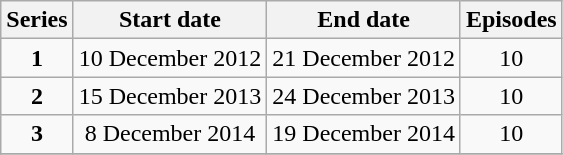<table class="wikitable" style="text-align:center;">
<tr>
<th>Series</th>
<th>Start date</th>
<th>End date</th>
<th>Episodes</th>
</tr>
<tr>
<td><strong>1</strong></td>
<td>10 December 2012</td>
<td>21 December 2012</td>
<td>10</td>
</tr>
<tr>
<td><strong>2</strong></td>
<td>15 December 2013</td>
<td>24 December 2013</td>
<td>10</td>
</tr>
<tr>
<td><strong>3</strong></td>
<td>8 December 2014</td>
<td>19 December 2014</td>
<td>10</td>
</tr>
<tr>
</tr>
</table>
